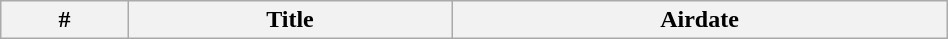<table class="wikitable plainrowheaders" style="width:50%;">
<tr>
<th>#</th>
<th>Title</th>
<th>Airdate<br>


















</th>
</tr>
</table>
